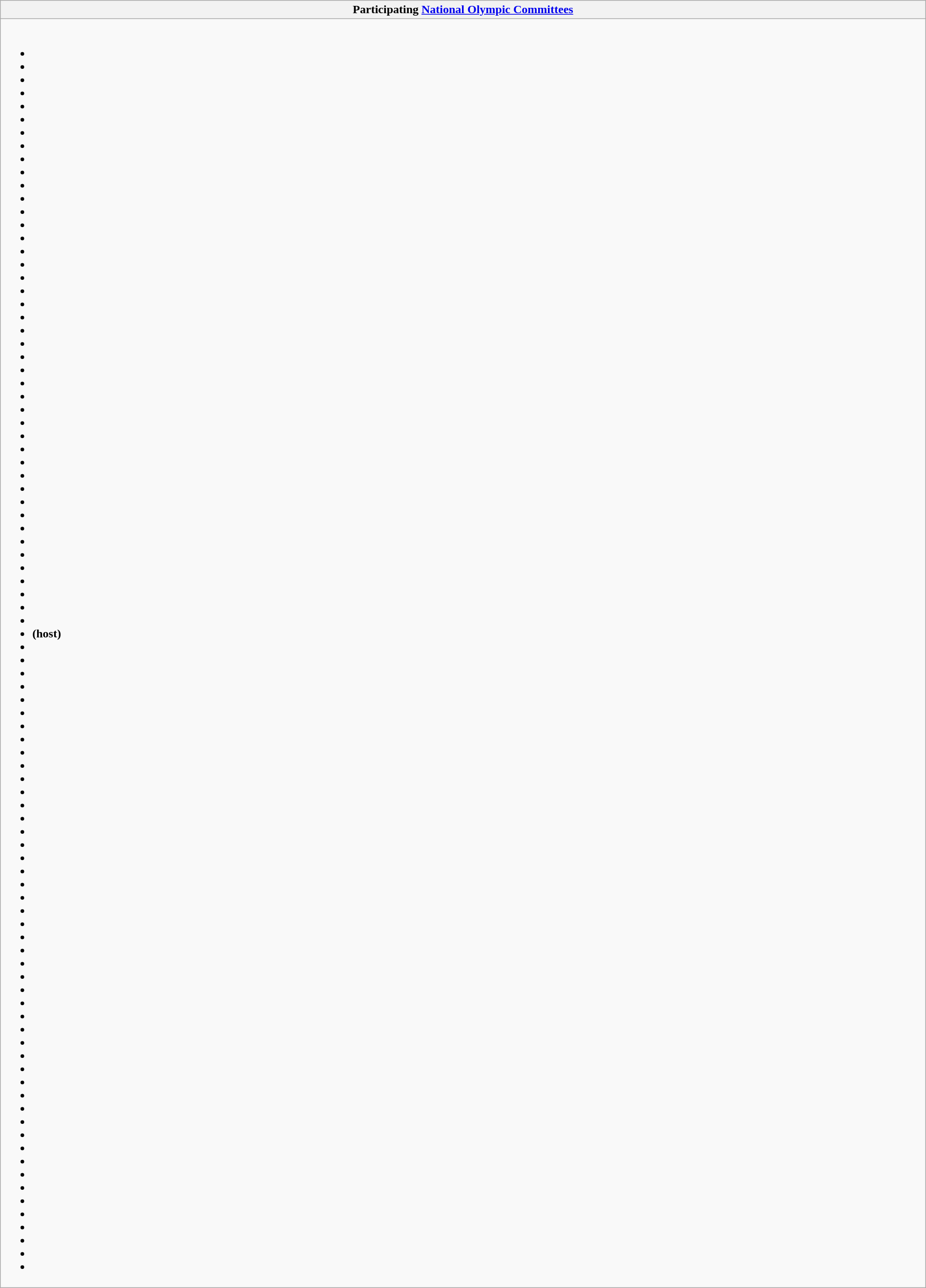<table class="wikitable collapsible" style="width:100%; margin:auto;">
<tr>
<th>Participating <a href='#'>National Olympic Committees</a></th>
</tr>
<tr>
<td><br><ul><li></li><li></li><li></li><li></li><li></li><li></li><li></li><li></li><li></li><li></li><li></li><li></li><li></li><li></li><li></li><li></li><li></li><li></li><li></li><li></li><li></li><li></li><li></li><li></li><li></li><li></li><li></li><li></li><li></li><li></li><li></li><li></li><li></li><li></li><li></li><li></li><li></li><li></li><li></li><li></li><li></li><li></li><li></li><li></li><li> <strong>(host)</strong></li><li></li><li></li><li></li><li></li><li></li><li></li><li></li><li></li><li></li><li></li><li></li><li></li><li></li><li></li><li></li><li></li><li></li><li></li><li></li><li></li><li></li><li></li><li></li><li></li><li></li><li></li><li></li><li></li><li></li><li></li><li></li><li></li><li></li><li></li><li></li><li></li><li></li><li></li><li></li><li></li><li></li><li></li><li></li><li></li><li></li><li></li><li></li><li></li></ul></td>
</tr>
</table>
